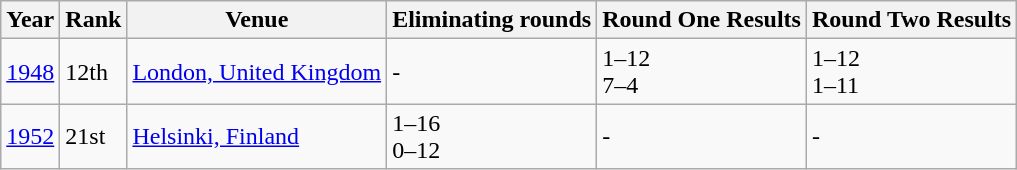<table class="wikitable">
<tr>
<th>Year</th>
<th>Rank</th>
<th>Venue</th>
<th>Eliminating rounds</th>
<th>Round One Results</th>
<th>Round Two Results</th>
</tr>
<tr>
<td><a href='#'>1948</a></td>
<td>12th</td>
<td><a href='#'>London, United Kingdom</a></td>
<td>-</td>
<td> 1–12 <br> 7–4 </td>
<td> 1–12 <br> 1–11 </td>
</tr>
<tr>
<td><a href='#'>1952</a></td>
<td>21st</td>
<td><a href='#'>Helsinki, Finland</a></td>
<td> 1–16 <br> 0–12 </td>
<td>-</td>
<td>-</td>
</tr>
</table>
